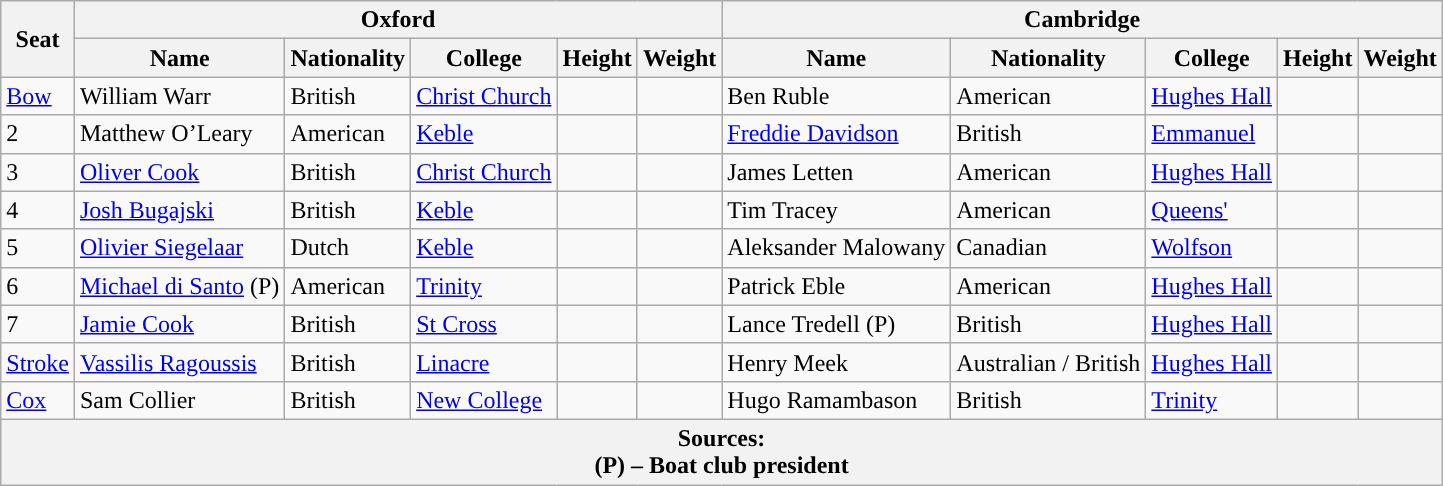<table class="wikitable">
<tr>
<th rowspan="2" scope="col">Seat</th>
<th colspan="5" scope="col">Oxford <br> </th>
<th colspan="5" scope="col">Cambridge <br> </th>
</tr>
<tr>
<th>Name</th>
<th>Nationality</th>
<th>College</th>
<th>Height</th>
<th>Weight</th>
<th>Name</th>
<th>Nationality</th>
<th>College</th>
<th>Height</th>
<th>Weight</th>
</tr>
<tr>
<td><a href='#'>Bow</a></td>
<td>William Warr</td>
<td>British</td>
<td><a href='#'>Christ Church</a></td>
<td></td>
<td></td>
<td>Ben Ruble</td>
<td>American</td>
<td><a href='#'>Hughes Hall</a></td>
<td></td>
<td></td>
</tr>
<tr>
<td>2</td>
<td>Matthew O’Leary</td>
<td>American</td>
<td><a href='#'>Keble</a></td>
<td></td>
<td></td>
<td><a href='#'>Freddie Davidson</a></td>
<td>British</td>
<td><a href='#'>Emmanuel</a></td>
<td></td>
<td></td>
</tr>
<tr>
<td>3</td>
<td><a href='#'>Oliver Cook</a></td>
<td>British</td>
<td><a href='#'>Christ Church</a></td>
<td></td>
<td></td>
<td>James Letten</td>
<td>American</td>
<td><a href='#'>Hughes Hall</a></td>
<td></td>
<td></td>
</tr>
<tr>
<td>4</td>
<td><a href='#'>Josh Bugajski</a></td>
<td>British</td>
<td><a href='#'>Keble</a></td>
<td></td>
<td></td>
<td>Tim Tracey</td>
<td>American</td>
<td><a href='#'>Queens'</a></td>
<td></td>
<td></td>
</tr>
<tr>
<td>5</td>
<td><a href='#'>Olivier Siegelaar</a></td>
<td>Dutch</td>
<td><a href='#'>Keble</a></td>
<td></td>
<td></td>
<td>Aleksander Malowany</td>
<td>Canadian</td>
<td><a href='#'>Wolfson</a></td>
<td></td>
<td></td>
</tr>
<tr>
<td>6</td>
<td><a href='#'>Michael di Santo</a> (P)</td>
<td>American</td>
<td><a href='#'>Trinity</a></td>
<td></td>
<td></td>
<td>Patrick Eble</td>
<td>American</td>
<td><a href='#'>Hughes Hall</a></td>
<td></td>
<td></td>
</tr>
<tr>
<td>7</td>
<td><a href='#'>Jamie Cook</a></td>
<td>British</td>
<td><a href='#'>St Cross</a></td>
<td></td>
<td></td>
<td>Lance Tredell (P)</td>
<td>British</td>
<td><a href='#'>Hughes Hall</a></td>
<td></td>
<td></td>
</tr>
<tr>
<td><a href='#'>Stroke</a></td>
<td><a href='#'>Vassilis Ragoussis</a></td>
<td>British</td>
<td><a href='#'>Linacre</a></td>
<td></td>
<td></td>
<td>Henry Meek</td>
<td>Australian / British</td>
<td><a href='#'>Hughes Hall</a></td>
<td></td>
<td></td>
</tr>
<tr>
<td><a href='#'>Cox</a></td>
<td>Sam Collier</td>
<td>British</td>
<td><a href='#'>New College</a></td>
<td></td>
<td></td>
<td>Hugo Ramambason</td>
<td>British</td>
<td><a href='#'>Trinity</a></td>
<td></td>
<td></td>
</tr>
<tr>
<th colspan="11">Sources:<br>(P) – Boat club president</th>
</tr>
</table>
